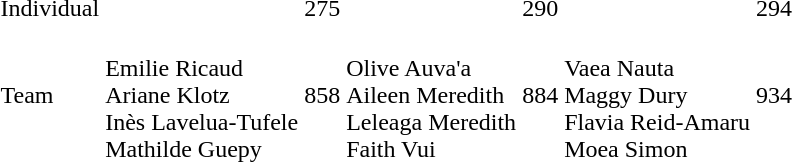<table>
<tr>
<td>Individual</td>
<td></td>
<td>275</td>
<td></td>
<td>290</td>
<td></td>
<td>294</td>
</tr>
<tr>
<td>Team</td>
<td><br>Emilie Ricaud<br>Ariane Klotz<br>Inès Lavelua-Tufele<br>Mathilde Guepy</td>
<td>858</td>
<td><br>Olive Auva'a<br> Aileen Meredith<br> Leleaga Meredith<br>Faith Vui</td>
<td>884</td>
<td><br>Vaea Nauta<br>Maggy Dury<br>Flavia Reid-Amaru<br>Moea Simon </td>
<td>934</td>
</tr>
</table>
